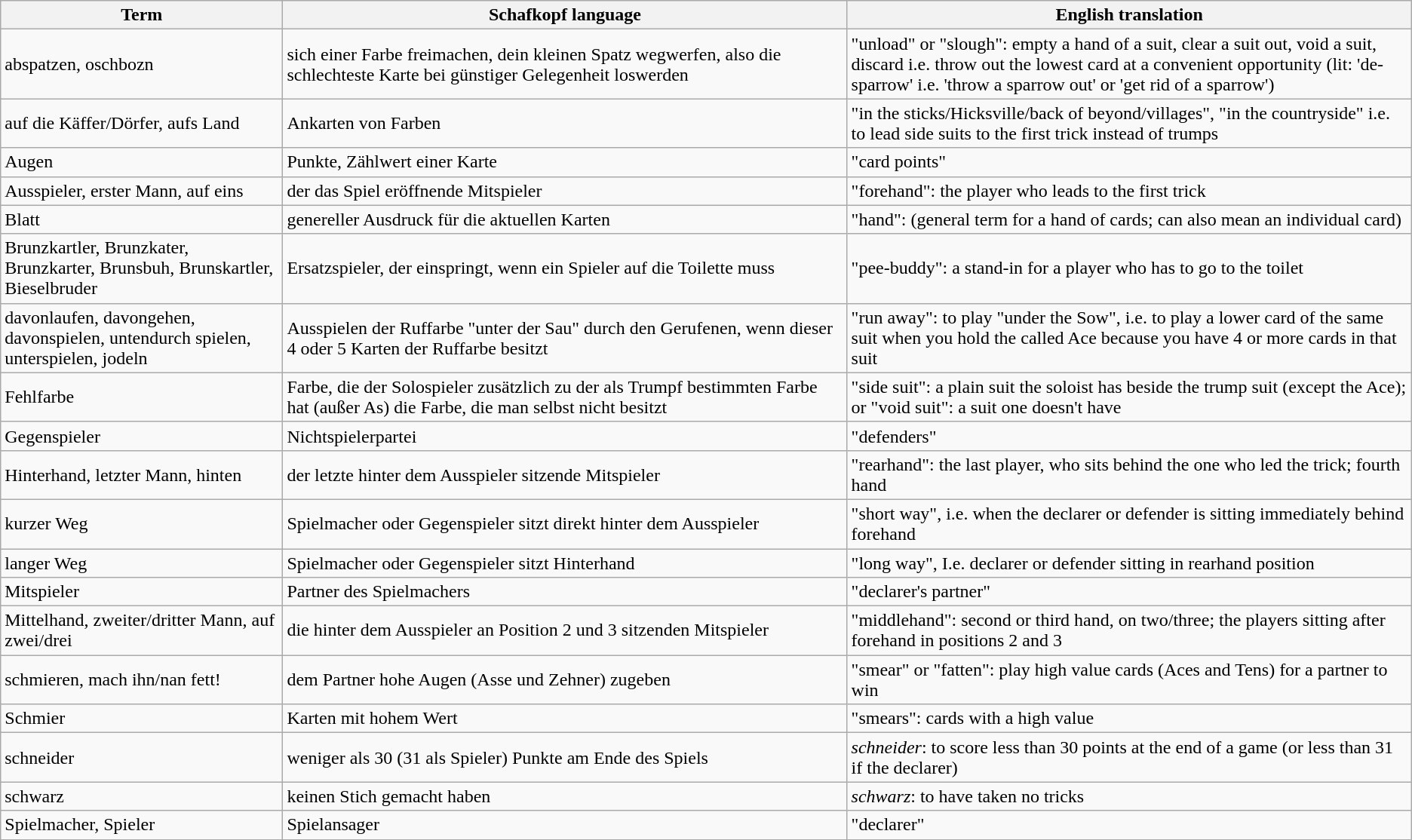<table class="wikitable">
<tr class="hintergrundfarbe5">
<th width="500" align="center">Term</th>
<th width="40%" align="left">Schafkopf language</th>
<th width="40%" align="left">English translation</th>
</tr>
<tr>
<td>abspatzen, oschbozn</td>
<td>sich einer Farbe freimachen, dein kleinen Spatz wegwerfen, also die schlechteste Karte bei günstiger Gelegenheit loswerden</td>
<td>"unload" or "slough": empty a hand of a suit, clear a suit out, void a suit, discard i.e. throw out the lowest card at a convenient opportunity (lit: 'de-sparrow' i.e. 'throw a sparrow out' or 'get rid of a sparrow')</td>
</tr>
<tr>
<td>auf die Käffer/Dörfer, aufs Land</td>
<td>Ankarten von Farben</td>
<td>"in the sticks/Hicksville/back of beyond/villages", "in the countryside" i.e.  to lead side suits to the first trick instead of trumps</td>
</tr>
<tr>
<td>Augen</td>
<td>Punkte, Zählwert einer Karte</td>
<td>"card points"</td>
</tr>
<tr>
<td>Ausspieler, erster Mann, auf eins</td>
<td>der das Spiel eröffnende Mitspieler</td>
<td>"forehand": the player who leads to the first trick</td>
</tr>
<tr>
<td>Blatt</td>
<td>genereller Ausdruck für die aktuellen Karten</td>
<td>"hand": (general term for a hand of cards; can also mean an individual card)</td>
</tr>
<tr>
<td>Brunzkartler, Brunzkater, Brunzkarter, Brunsbuh, Brunskartler, Bieselbruder</td>
<td>Ersatzspieler, der einspringt, wenn ein Spieler auf die Toilette muss</td>
<td>"pee-buddy": a stand-in for a player who has to go to the toilet</td>
</tr>
<tr>
<td>davonlaufen, davongehen, davonspielen, untendurch spielen, unterspielen, jodeln</td>
<td>Ausspielen der Ruffarbe "unter der Sau" durch den Gerufenen, wenn dieser 4 oder 5 Karten der Ruffarbe besitzt</td>
<td>"run away": to play "under the Sow", i.e. to play a lower card of the same suit when you hold the called Ace because you have 4 or more cards in that suit</td>
</tr>
<tr>
<td>Fehlfarbe</td>
<td>Farbe, die der Solospieler zusätzlich zu der als Trumpf bestimmten Farbe hat (außer As) die Farbe, die man selbst nicht besitzt</td>
<td>"side suit": a plain suit the soloist has beside the trump suit (except the Ace); or "void suit": a suit one doesn't have</td>
</tr>
<tr>
<td>Gegenspieler</td>
<td>Nichtspielerpartei</td>
<td>"defenders"</td>
</tr>
<tr>
<td>Hinterhand, letzter Mann, hinten</td>
<td>der letzte hinter dem Ausspieler sitzende Mitspieler</td>
<td>"rearhand": the last player, who sits behind the one who led the trick; fourth hand</td>
</tr>
<tr>
<td>kurzer Weg</td>
<td>Spielmacher oder Gegenspieler sitzt direkt hinter dem Ausspieler</td>
<td>"short way", i.e. when the declarer or defender is sitting immediately behind forehand</td>
</tr>
<tr>
<td>langer Weg</td>
<td>Spielmacher oder Gegenspieler sitzt Hinterhand</td>
<td>"long way", I.e. declarer or defender sitting in rearhand position</td>
</tr>
<tr>
<td>Mitspieler</td>
<td>Partner des Spielmachers</td>
<td>"declarer's partner"</td>
</tr>
<tr>
<td>Mittelhand, zweiter/dritter Mann, auf zwei/drei</td>
<td>die hinter dem Ausspieler an Position 2 und 3 sitzenden Mitspieler </td>
<td>"middlehand": second or third hand, on two/three; the players sitting after forehand in positions 2 and 3</td>
</tr>
<tr>
<td>schmieren, mach ihn/nan fett!</td>
<td>dem Partner hohe Augen (Asse und Zehner) zugeben</td>
<td>"smear" or "fatten": play high value cards (Aces and Tens) for a partner to win</td>
</tr>
<tr>
<td>Schmier</td>
<td>Karten mit hohem Wert</td>
<td>"smears": cards with a high value</td>
</tr>
<tr>
<td>schneider</td>
<td>weniger als 30 (31 als Spieler) Punkte am Ende des Spiels</td>
<td><em>schneider</em>: to score less than 30 points at the end of a game (or less than 31 if the declarer)</td>
</tr>
<tr>
<td>schwarz</td>
<td>keinen Stich gemacht haben</td>
<td><em>schwarz</em>: to have taken no tricks</td>
</tr>
<tr>
<td>Spielmacher, Spieler</td>
<td>Spielansager</td>
<td>"declarer"</td>
</tr>
</table>
